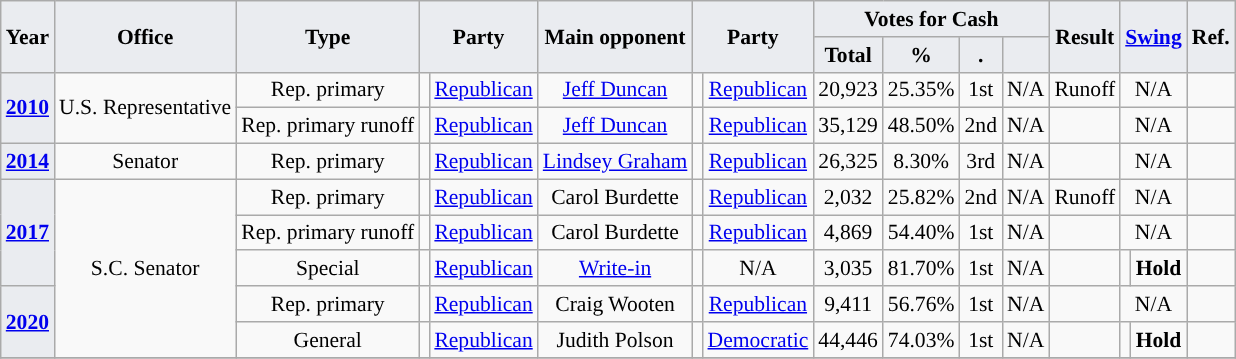<table class="wikitable" style="font-size: 90%; text-align:center;">
<tr>
<th style="background-color:#EAECF0;" rowspan=2>Year</th>
<th style="background-color:#EAECF0;" rowspan=2>Office</th>
<th style="background-color:#EAECF0;" rowspan=2>Type</th>
<th style="background-color:#EAECF0;" colspan=2 rowspan=2>Party</th>
<th style="background-color:#EAECF0;" rowspan=2>Main opponent</th>
<th style="background-color:#EAECF0;" colspan=2 rowspan=2>Party</th>
<th style="background-color:#EAECF0;" colspan=4>Votes for Cash</th>
<th style="background-color:#EAECF0;" rowspan=2>Result</th>
<th style="background-color:#EAECF0;" colspan=2 rowspan=2><a href='#'>Swing</a></th>
<th style="background-color:#EAECF0;" colspan=2 rowspan=2>Ref.</th>
</tr>
<tr>
<th style="background-color:#EAECF0;">Total</th>
<th style="background-color:#EAECF0;">%</th>
<th style="background-color:#EAECF0;">.</th>
<th style="background-color:#EAECF0;"></th>
</tr>
<tr>
<th rowspan=2 style="background-color:#EAECF0;"><a href='#'>2010</a></th>
<td rowspan=2>U.S. Representative</td>
<td>Rep. primary</td>
<td style="background-color:"></td>
<td><a href='#'>Republican</a></td>
<td><a href='#'>Jeff Duncan</a></td>
<td style="background-color:"></td>
<td><a href='#'>Republican</a></td>
<td>20,923</td>
<td>25.35%</td>
<td>1st</td>
<td>N/A</td>
<td>Runoff</td>
<td colspan=2>N/A</td>
<td></td>
</tr>
<tr>
<td>Rep. primary runoff</td>
<td style="background-color:"></td>
<td><a href='#'>Republican</a></td>
<td><a href='#'>Jeff Duncan</a></td>
<td style="background-color:"></td>
<td><a href='#'>Republican</a></td>
<td>35,129</td>
<td>48.50%</td>
<td>2nd</td>
<td>N/A</td>
<td></td>
<td colspan=2>N/A</td>
<td></td>
</tr>
<tr>
<th style="background-color:#EAECF0;"><a href='#'>2014</a></th>
<td>Senator</td>
<td>Rep. primary</td>
<td style="background-color:"></td>
<td><a href='#'>Republican</a></td>
<td><a href='#'>Lindsey Graham</a></td>
<td style="background-color:"></td>
<td><a href='#'>Republican</a></td>
<td>26,325</td>
<td>8.30%</td>
<td>3rd</td>
<td>N/A</td>
<td></td>
<td colspan=2>N/A</td>
<td></td>
</tr>
<tr>
<th rowspan=3 style="background-color:#EAECF0;"><a href='#'>2017</a></th>
<td rowspan=5>S.C. Senator</td>
<td>Rep. primary</td>
<td style="background-color:"></td>
<td><a href='#'>Republican</a></td>
<td>Carol Burdette</td>
<td style="background-color:"></td>
<td><a href='#'>Republican</a></td>
<td>2,032</td>
<td>25.82%</td>
<td>2nd</td>
<td>N/A</td>
<td>Runoff</td>
<td colspan=2>N/A</td>
<td></td>
</tr>
<tr>
<td>Rep. primary runoff</td>
<td style="background-color:"></td>
<td><a href='#'>Republican</a></td>
<td>Carol Burdette</td>
<td style="background-color:"></td>
<td><a href='#'>Republican</a></td>
<td>4,869</td>
<td>54.40%</td>
<td>1st</td>
<td>N/A</td>
<td></td>
<td colspan=2>N/A</td>
<td></td>
</tr>
<tr>
<td>Special</td>
<td style="background-color:"></td>
<td><a href='#'>Republican</a></td>
<td><a href='#'>Write-in</a></td>
<td></td>
<td>N/A</td>
<td>3,035</td>
<td>81.70%</td>
<td>1st</td>
<td>N/A</td>
<td></td>
<td style="background-color:"></td>
<td><strong>Hold</strong></td>
<td></td>
</tr>
<tr>
<th rowspan=2 style="background-color:#EAECF0;"><a href='#'>2020</a></th>
<td>Rep. primary</td>
<td style="background-color:"></td>
<td><a href='#'>Republican</a></td>
<td>Craig Wooten</td>
<td style="background-color:"></td>
<td><a href='#'>Republican</a></td>
<td>9,411</td>
<td>56.76%</td>
<td>1st</td>
<td>N/A</td>
<td></td>
<td colspan=2>N/A</td>
<td></td>
</tr>
<tr>
<td>General</td>
<td style="background-color:"></td>
<td><a href='#'>Republican</a></td>
<td>Judith Polson</td>
<td style="background-color:"></td>
<td><a href='#'>Democratic</a></td>
<td>44,446</td>
<td>74.03%</td>
<td>1st</td>
<td>N/A</td>
<td></td>
<td style="background-color:"></td>
<td><strong>Hold</strong></td>
<td></td>
</tr>
<tr>
</tr>
</table>
